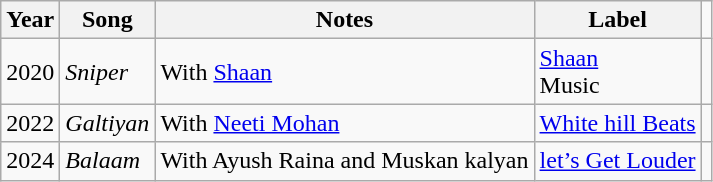<table class="wikitable" text-align:center;">
<tr>
<th>Year</th>
<th>Song</th>
<th>Notes</th>
<th>Label</th>
</tr>
<tr>
<td>2020</td>
<td><em>Sniper</em></td>
<td>With <a href='#'>Shaan</a></td>
<td><a href='#'>Shaan</a><br>Music</td>
<td></td>
</tr>
<tr>
<td>2022</td>
<td><em>Galtiyan</em></td>
<td>With <a href='#'>Neeti Mohan</a></td>
<td><a href='#'>White hill Beats</a></td>
<td></td>
</tr>
<tr>
<td>2024</td>
<td><em>Balaam</em></td>
<td>With Ayush Raina and Muskan kalyan</td>
<td><a href='#'>let’s Get Louder</a></td>
</tr>
</table>
